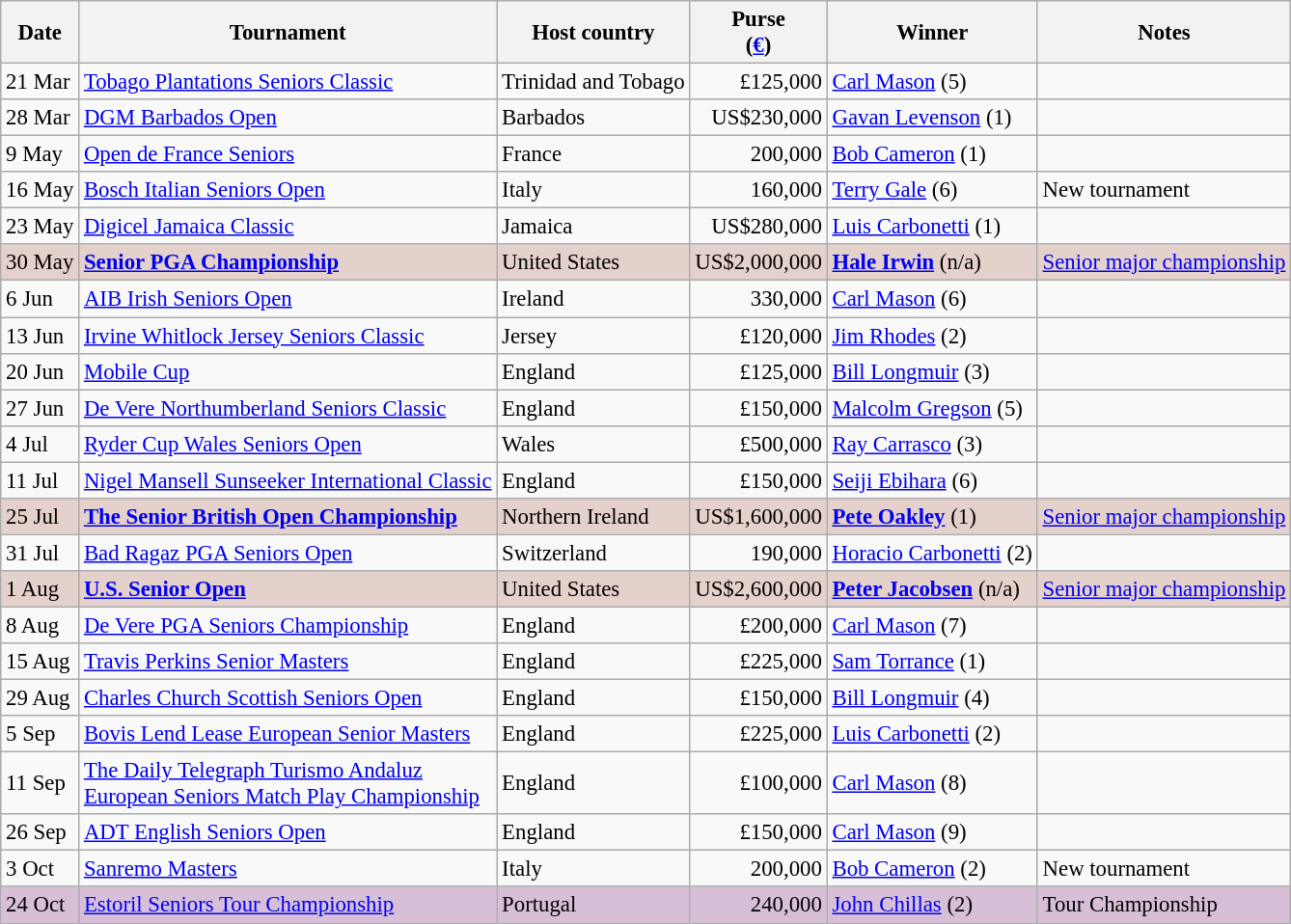<table class="wikitable" style="font-size:95%">
<tr>
<th>Date</th>
<th>Tournament</th>
<th>Host country</th>
<th>Purse<br>(<a href='#'>€</a>)</th>
<th>Winner</th>
<th>Notes</th>
</tr>
<tr>
<td>21 Mar</td>
<td><a href='#'>Tobago Plantations Seniors Classic</a></td>
<td>Trinidad and Tobago</td>
<td align=right>£125,000</td>
<td> <a href='#'>Carl Mason</a> (5)</td>
<td></td>
</tr>
<tr>
<td>28 Mar</td>
<td><a href='#'>DGM Barbados Open</a></td>
<td>Barbados</td>
<td align=right>US$230,000</td>
<td> <a href='#'>Gavan Levenson</a> (1)</td>
<td></td>
</tr>
<tr>
<td>9 May</td>
<td><a href='#'>Open de France Seniors</a></td>
<td>France</td>
<td align=right>200,000</td>
<td> <a href='#'>Bob Cameron</a> (1)</td>
<td></td>
</tr>
<tr>
<td>16 May</td>
<td><a href='#'>Bosch Italian Seniors Open</a></td>
<td>Italy</td>
<td align=right>160,000</td>
<td> <a href='#'>Terry Gale</a> (6)</td>
<td>New tournament</td>
</tr>
<tr>
<td>23 May</td>
<td><a href='#'>Digicel Jamaica Classic</a></td>
<td>Jamaica</td>
<td align=right>US$280,000</td>
<td> <a href='#'>Luis Carbonetti</a> (1)</td>
<td></td>
</tr>
<tr style="background:#e5d1cb;">
<td>30 May</td>
<td><strong><a href='#'>Senior PGA Championship</a></strong></td>
<td>United States</td>
<td align=right>US$2,000,000</td>
<td> <strong><a href='#'>Hale Irwin</a></strong> (n/a)</td>
<td><a href='#'>Senior major championship</a></td>
</tr>
<tr>
<td>6 Jun</td>
<td><a href='#'>AIB Irish Seniors Open</a></td>
<td>Ireland</td>
<td align=right>330,000</td>
<td> <a href='#'>Carl Mason</a> (6)</td>
<td></td>
</tr>
<tr>
<td>13 Jun</td>
<td><a href='#'>Irvine Whitlock Jersey Seniors Classic</a></td>
<td>Jersey</td>
<td align=right>£120,000</td>
<td> <a href='#'>Jim Rhodes</a> (2)</td>
<td></td>
</tr>
<tr>
<td>20 Jun</td>
<td><a href='#'>Mobile Cup</a></td>
<td>England</td>
<td align=right>£125,000</td>
<td> <a href='#'>Bill Longmuir</a> (3)</td>
<td></td>
</tr>
<tr>
<td>27 Jun</td>
<td><a href='#'>De Vere Northumberland Seniors Classic</a></td>
<td>England</td>
<td align=right>£150,000</td>
<td> <a href='#'>Malcolm Gregson</a> (5)</td>
<td></td>
</tr>
<tr>
<td>4 Jul</td>
<td><a href='#'>Ryder Cup Wales Seniors Open</a></td>
<td>Wales</td>
<td align=right>£500,000</td>
<td> <a href='#'>Ray Carrasco</a> (3)</td>
<td></td>
</tr>
<tr>
<td>11 Jul</td>
<td><a href='#'>Nigel Mansell Sunseeker International Classic</a></td>
<td>England</td>
<td align=right>£150,000</td>
<td> <a href='#'>Seiji Ebihara</a> (6)</td>
<td></td>
</tr>
<tr style="background:#e5d1cb;">
<td>25 Jul</td>
<td><strong><a href='#'>The Senior British Open Championship</a></strong></td>
<td>Northern Ireland</td>
<td align=right>US$1,600,000</td>
<td> <strong><a href='#'>Pete Oakley</a></strong> (1)</td>
<td><a href='#'>Senior major championship</a></td>
</tr>
<tr>
<td>31 Jul</td>
<td><a href='#'>Bad Ragaz PGA Seniors Open</a></td>
<td>Switzerland</td>
<td align=right>190,000</td>
<td> <a href='#'>Horacio Carbonetti</a> (2)</td>
<td></td>
</tr>
<tr style="background:#e5d1cb;">
<td>1 Aug</td>
<td><strong><a href='#'>U.S. Senior Open</a></strong></td>
<td>United States</td>
<td align=right>US$2,600,000</td>
<td> <strong><a href='#'>Peter Jacobsen</a></strong> (n/a)</td>
<td><a href='#'>Senior major championship</a></td>
</tr>
<tr>
<td>8 Aug</td>
<td><a href='#'>De Vere PGA Seniors Championship</a></td>
<td>England</td>
<td align=right>£200,000</td>
<td> <a href='#'>Carl Mason</a> (7)</td>
<td></td>
</tr>
<tr>
<td>15 Aug</td>
<td><a href='#'>Travis Perkins Senior Masters</a></td>
<td>England</td>
<td align=right>£225,000</td>
<td> <a href='#'>Sam Torrance</a> (1)</td>
<td></td>
</tr>
<tr>
<td>29 Aug</td>
<td><a href='#'>Charles Church Scottish Seniors Open</a></td>
<td>England</td>
<td align=right>£150,000</td>
<td> <a href='#'>Bill Longmuir</a> (4)</td>
<td></td>
</tr>
<tr>
<td>5 Sep</td>
<td><a href='#'>Bovis Lend Lease European Senior Masters</a></td>
<td>England</td>
<td align=right>£225,000</td>
<td> <a href='#'>Luis Carbonetti</a> (2)</td>
<td></td>
</tr>
<tr>
<td>11 Sep</td>
<td><a href='#'>The Daily Telegraph Turismo Andaluz<br>European Seniors Match Play Championship</a></td>
<td>England</td>
<td align=right>£100,000</td>
<td> <a href='#'>Carl Mason</a> (8)</td>
<td></td>
</tr>
<tr>
<td>26 Sep</td>
<td><a href='#'>ADT English Seniors Open</a></td>
<td>England</td>
<td align=right>£150,000</td>
<td> <a href='#'>Carl Mason</a> (9)</td>
<td></td>
</tr>
<tr>
<td>3 Oct</td>
<td><a href='#'>Sanremo Masters</a></td>
<td>Italy</td>
<td align=right>200,000</td>
<td> <a href='#'>Bob Cameron</a> (2)</td>
<td>New tournament</td>
</tr>
<tr style="background:thistle;">
<td>24 Oct</td>
<td><a href='#'>Estoril Seniors Tour Championship</a></td>
<td>Portugal</td>
<td align=right>240,000</td>
<td> <a href='#'>John Chillas</a> (2)</td>
<td>Tour Championship</td>
</tr>
</table>
